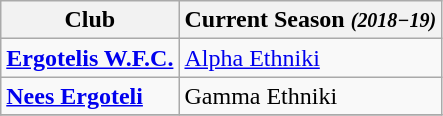<table class="wikitable sortable" style="text-align: left;">
<tr>
<th>Club</th>
<th>Current Season <small><em>(2018−19)</em></small></th>
</tr>
<tr>
<td><strong><a href='#'>Ergotelis W.F.C.</a></strong></td>
<td><a href='#'>Alpha Ethniki</a></td>
</tr>
<tr>
<td><strong><a href='#'>Nees Ergoteli</a></strong></td>
<td>Gamma Ethniki</td>
</tr>
<tr>
</tr>
</table>
